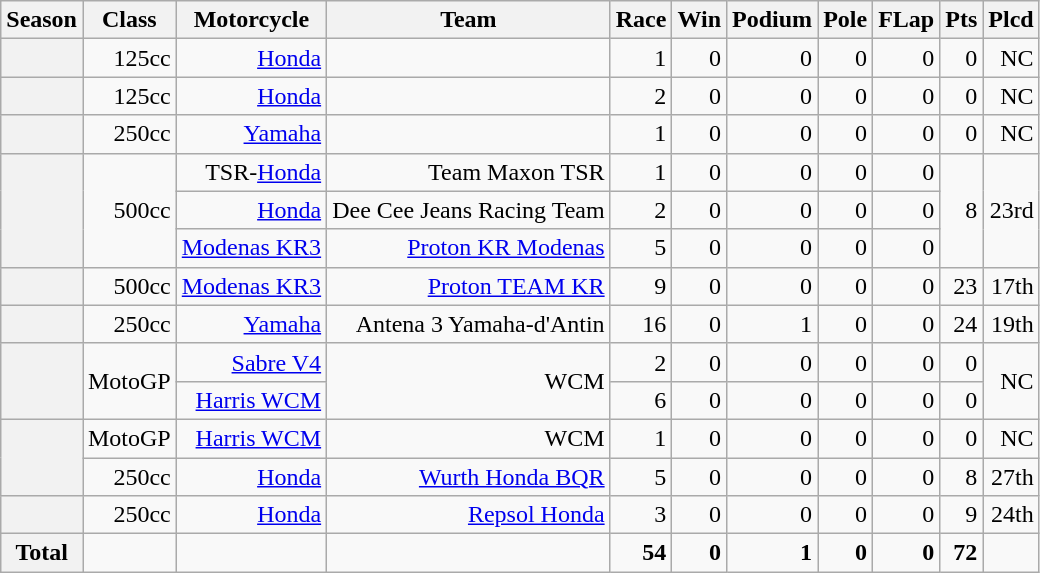<table class="wikitable" style=text-align:right>
<tr>
<th>Season</th>
<th>Class</th>
<th>Motorcycle</th>
<th>Team</th>
<th>Race</th>
<th>Win</th>
<th>Podium</th>
<th>Pole</th>
<th>FLap</th>
<th>Pts</th>
<th>Plcd</th>
</tr>
<tr>
<th></th>
<td>125cc</td>
<td><a href='#'>Honda</a></td>
<td></td>
<td>1</td>
<td>0</td>
<td>0</td>
<td>0</td>
<td>0</td>
<td>0</td>
<td>NC</td>
</tr>
<tr>
<th></th>
<td>125cc</td>
<td><a href='#'>Honda</a></td>
<td></td>
<td>2</td>
<td>0</td>
<td>0</td>
<td>0</td>
<td>0</td>
<td>0</td>
<td>NC</td>
</tr>
<tr>
<th></th>
<td>250cc</td>
<td><a href='#'>Yamaha</a></td>
<td></td>
<td>1</td>
<td>0</td>
<td>0</td>
<td>0</td>
<td>0</td>
<td>0</td>
<td>NC</td>
</tr>
<tr>
<th rowspan=3></th>
<td rowspan=3>500cc</td>
<td>TSR-<a href='#'>Honda</a></td>
<td>Team Maxon TSR</td>
<td>1</td>
<td>0</td>
<td>0</td>
<td>0</td>
<td>0</td>
<td rowspan=3>8</td>
<td rowspan=3>23rd</td>
</tr>
<tr>
<td><a href='#'>Honda</a></td>
<td>Dee Cee Jeans Racing Team</td>
<td>2</td>
<td>0</td>
<td>0</td>
<td>0</td>
<td>0</td>
</tr>
<tr>
<td><a href='#'>Modenas KR3</a></td>
<td><a href='#'>Proton KR Modenas</a></td>
<td>5</td>
<td>0</td>
<td>0</td>
<td>0</td>
<td>0</td>
</tr>
<tr>
<th></th>
<td>500cc</td>
<td><a href='#'>Modenas KR3</a></td>
<td><a href='#'>Proton TEAM KR</a></td>
<td>9</td>
<td>0</td>
<td>0</td>
<td>0</td>
<td>0</td>
<td>23</td>
<td>17th</td>
</tr>
<tr>
<th></th>
<td>250cc</td>
<td><a href='#'>Yamaha</a></td>
<td>Antena 3 Yamaha-d'Antin</td>
<td>16</td>
<td>0</td>
<td>1</td>
<td>0</td>
<td>0</td>
<td>24</td>
<td>19th</td>
</tr>
<tr>
<th rowspan=2></th>
<td rowspan=2>MotoGP</td>
<td><a href='#'>Sabre V4</a></td>
<td rowspan=2>WCM</td>
<td>2</td>
<td>0</td>
<td>0</td>
<td>0</td>
<td>0</td>
<td>0</td>
<td rowspan=2>NC</td>
</tr>
<tr>
<td><a href='#'>Harris WCM</a></td>
<td>6</td>
<td>0</td>
<td>0</td>
<td>0</td>
<td>0</td>
<td>0</td>
</tr>
<tr>
<th rowspan=2></th>
<td>MotoGP</td>
<td><a href='#'>Harris WCM</a></td>
<td>WCM</td>
<td>1</td>
<td>0</td>
<td>0</td>
<td>0</td>
<td>0</td>
<td>0</td>
<td>NC</td>
</tr>
<tr>
<td>250cc</td>
<td><a href='#'>Honda</a></td>
<td><a href='#'>Wurth Honda BQR</a></td>
<td>5</td>
<td>0</td>
<td>0</td>
<td>0</td>
<td>0</td>
<td>8</td>
<td>27th</td>
</tr>
<tr>
<th></th>
<td>250cc</td>
<td><a href='#'>Honda</a></td>
<td><a href='#'>Repsol Honda</a></td>
<td>3</td>
<td>0</td>
<td>0</td>
<td>0</td>
<td>0</td>
<td>9</td>
<td>24th</td>
</tr>
<tr>
<th>Total</th>
<td></td>
<td></td>
<td></td>
<td><strong>54</strong></td>
<td><strong>0</strong></td>
<td><strong>1</strong></td>
<td><strong>0</strong></td>
<td><strong>0</strong></td>
<td><strong>72</strong></td>
<td></td>
</tr>
</table>
